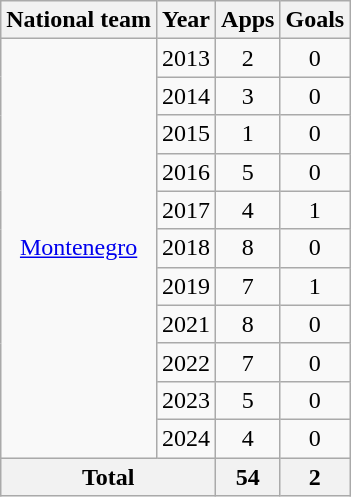<table class="wikitable" style="text-align: center;">
<tr>
<th>National team</th>
<th>Year</th>
<th>Apps</th>
<th>Goals</th>
</tr>
<tr>
<td rowspan="11" valign="center"><a href='#'>Montenegro</a></td>
<td>2013</td>
<td>2</td>
<td>0</td>
</tr>
<tr>
<td>2014</td>
<td>3</td>
<td>0</td>
</tr>
<tr>
<td>2015</td>
<td>1</td>
<td>0</td>
</tr>
<tr>
<td>2016</td>
<td>5</td>
<td>0</td>
</tr>
<tr>
<td>2017</td>
<td>4</td>
<td>1</td>
</tr>
<tr>
<td>2018</td>
<td>8</td>
<td>0</td>
</tr>
<tr>
<td>2019</td>
<td>7</td>
<td>1</td>
</tr>
<tr>
<td>2021</td>
<td>8</td>
<td>0</td>
</tr>
<tr>
<td>2022</td>
<td>7</td>
<td>0</td>
</tr>
<tr>
<td>2023</td>
<td>5</td>
<td>0</td>
</tr>
<tr>
<td>2024</td>
<td>4</td>
<td>0</td>
</tr>
<tr>
<th colspan="2">Total</th>
<th>54</th>
<th>2</th>
</tr>
</table>
